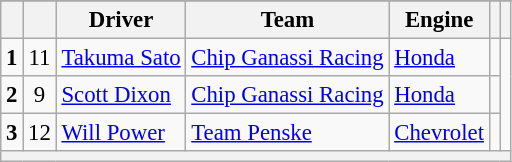<table class="wikitable" style="font-size:95%;">
<tr>
</tr>
<tr>
<th></th>
<th></th>
<th>Driver</th>
<th>Team</th>
<th>Engine</th>
<th></th>
<th></th>
</tr>
<tr>
<td style="text-align:center;"><strong>1</strong></td>
<td style="text-align:center;">11</td>
<td> <a href='#'>Takuma Sato</a></td>
<td><a href='#'>Chip Ganassi Racing</a></td>
<td><a href='#'>Honda</a></td>
<td></td>
</tr>
<tr>
<td style="text-align:center;"><strong>2</strong></td>
<td style="text-align:center;">9</td>
<td> <a href='#'>Scott Dixon</a></td>
<td><a href='#'>Chip Ganassi Racing</a></td>
<td><a href='#'>Honda</a></td>
<td></td>
</tr>
<tr>
<td style="text-align:center;"><strong>3</strong></td>
<td style="text-align:center;">12</td>
<td> <a href='#'>Will Power</a></td>
<td><a href='#'>Team Penske</a></td>
<td><a href='#'>Chevrolet</a></td>
<td></td>
</tr>
<tr>
<th colspan=7></th>
</tr>
</table>
